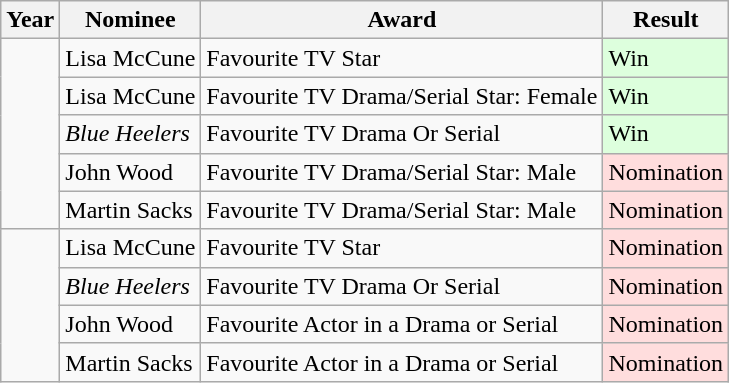<table class="wikitable">
<tr>
<th>Year</th>
<th>Nominee</th>
<th>Award</th>
<th>Result</th>
</tr>
<tr>
<td rowspan="5"></td>
<td>Lisa McCune</td>
<td>Favourite TV Star</td>
<td style="background: #ddffdd">Win</td>
</tr>
<tr>
<td>Lisa McCune</td>
<td>Favourite TV Drama/Serial Star: Female</td>
<td style="background: #ddffdd">Win</td>
</tr>
<tr>
<td><em>Blue Heelers</em></td>
<td>Favourite TV Drama Or Serial</td>
<td style="background: #ddffdd">Win</td>
</tr>
<tr>
<td>John Wood</td>
<td>Favourite TV Drama/Serial Star: Male</td>
<td style="background: #ffdddd">Nomination</td>
</tr>
<tr>
<td>Martin Sacks</td>
<td>Favourite TV Drama/Serial Star: Male</td>
<td style="background: #ffdddd">Nomination</td>
</tr>
<tr>
<td rowspan="4"></td>
<td>Lisa McCune</td>
<td>Favourite TV Star</td>
<td style="background: #ffdddd">Nomination</td>
</tr>
<tr>
<td><em>Blue Heelers</em></td>
<td>Favourite TV Drama Or Serial</td>
<td style="background: #ffdddd">Nomination</td>
</tr>
<tr>
<td>John Wood</td>
<td>Favourite Actor in a Drama or Serial</td>
<td style="background: #ffdddd">Nomination</td>
</tr>
<tr>
<td>Martin Sacks</td>
<td>Favourite Actor in a Drama or Serial</td>
<td style="background: #ffdddd">Nomination</td>
</tr>
</table>
